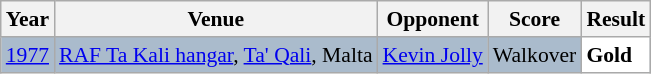<table class="sortable wikitable" style="font-size: 90%;">
<tr>
<th>Year</th>
<th>Venue</th>
<th>Opponent</th>
<th>Score</th>
<th>Result</th>
</tr>
<tr style="background:#AABBCC">
<td align="center"><a href='#'>1977</a></td>
<td align="left"><a href='#'>RAF Ta Kali hangar</a>, <a href='#'>Ta' Qali</a>, Malta</td>
<td align="left"> <a href='#'>Kevin Jolly</a></td>
<td align="left">Walkover</td>
<td style="text-align:left; background:white"> <strong>Gold</strong></td>
</tr>
</table>
